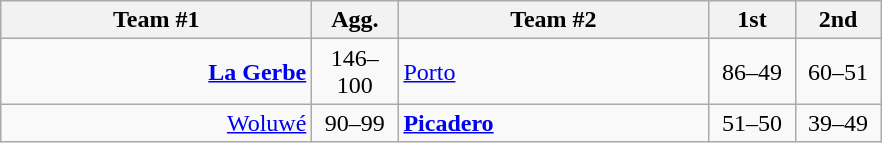<table class=wikitable style="text-align:center">
<tr>
<th width=200>Team #1</th>
<th width=50>Agg.</th>
<th width=200>Team #2</th>
<th width=50>1st</th>
<th width=50>2nd</th>
</tr>
<tr>
<td align=right><strong><a href='#'>La Gerbe</a></strong> </td>
<td>146–100</td>
<td align=left> <a href='#'>Porto</a></td>
<td align=center>86–49</td>
<td align=center>60–51</td>
</tr>
<tr>
<td align=right><a href='#'>Woluwé</a> </td>
<td>90–99</td>
<td align=left> <strong><a href='#'>Picadero</a></strong></td>
<td align=center>51–50</td>
<td align=center>39–49</td>
</tr>
</table>
